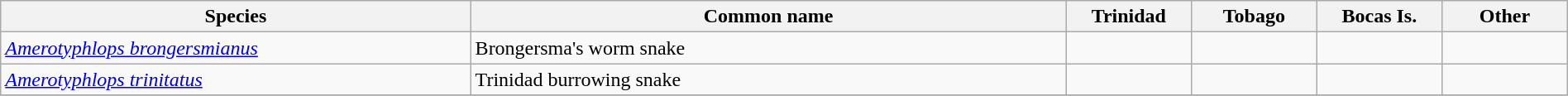<table width=100% class="wikitable">
<tr>
<th scope="col" width=30%>Species</th>
<th scope="col" width=38%>Common name</th>
<th scope="col" width=8%>Trinidad</th>
<th scope="col" width=8%>Tobago</th>
<th scope="col" width=8%>Bocas Is.</th>
<th scope="col" width=8%>Other</th>
</tr>
<tr>
<td><em><a href='#'>Amerotyphlops brongersmianus</a></em></td>
<td>Brongersma's worm snake</td>
<td></td>
<td></td>
<td></td>
<td></td>
</tr>
<tr>
<td><em><a href='#'>Amerotyphlops trinitatus</a></em></td>
<td>Trinidad burrowing snake</td>
<td></td>
<td></td>
<td></td>
<td></td>
</tr>
<tr>
</tr>
</table>
